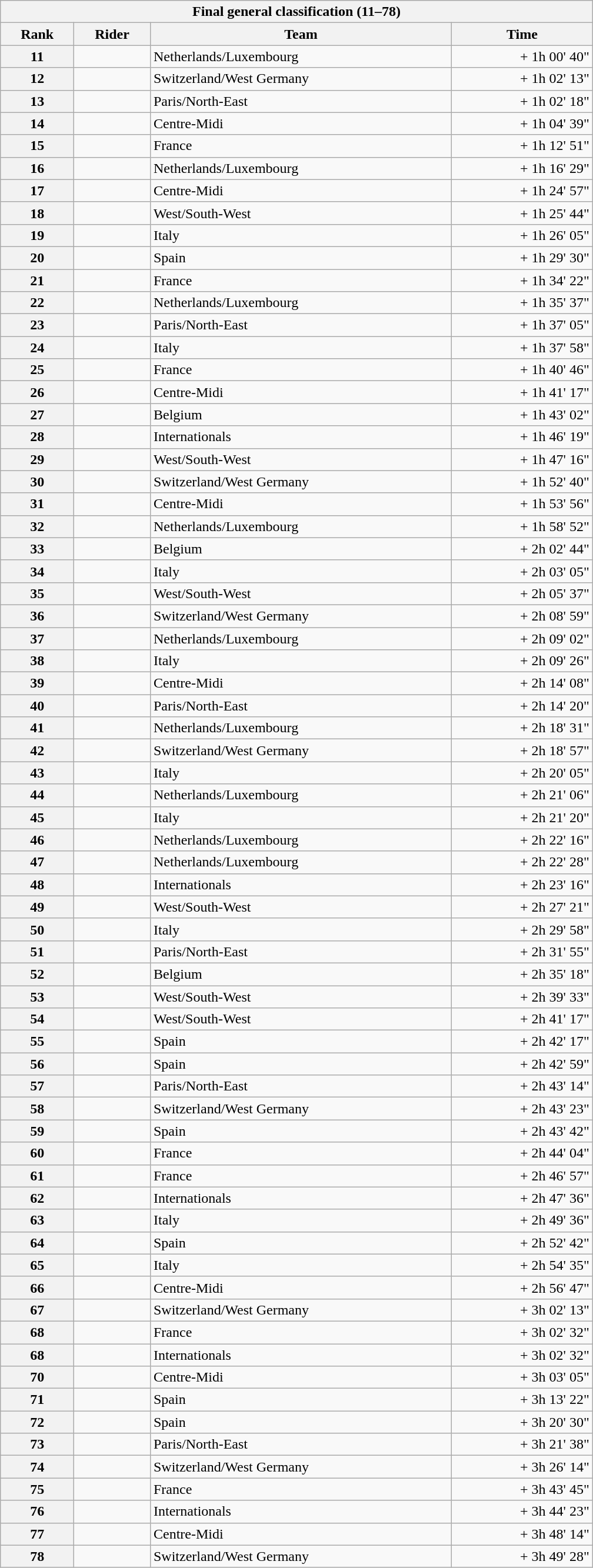<table class="collapsible collapsed wikitable" style="width:42em;margin-top:-1px;">
<tr>
<th scope="col" colspan="4">Final general classification (11–78)</th>
</tr>
<tr>
<th scope="col">Rank</th>
<th scope="col">Rider</th>
<th scope="col">Team</th>
<th scope="col">Time</th>
</tr>
<tr>
<th scope="row">11</th>
<td></td>
<td>Netherlands/Luxembourg</td>
<td style="text-align:right;">+ 1h 00' 40"</td>
</tr>
<tr>
<th scope="row">12</th>
<td></td>
<td>Switzerland/West Germany</td>
<td style="text-align:right;">+ 1h 02' 13"</td>
</tr>
<tr>
<th scope="row">13</th>
<td></td>
<td>Paris/North-East</td>
<td style="text-align:right;">+ 1h 02' 18"</td>
</tr>
<tr>
<th scope="row">14</th>
<td></td>
<td>Centre-Midi</td>
<td style="text-align:right;">+ 1h 04' 39"</td>
</tr>
<tr>
<th scope="row">15</th>
<td></td>
<td>France</td>
<td style="text-align:right;">+ 1h 12' 51"</td>
</tr>
<tr>
<th scope="row">16</th>
<td></td>
<td>Netherlands/Luxembourg</td>
<td style="text-align:right;">+ 1h 16' 29"</td>
</tr>
<tr>
<th scope="row">17</th>
<td></td>
<td>Centre-Midi</td>
<td style="text-align:right;">+ 1h 24' 57"</td>
</tr>
<tr>
<th scope="row">18</th>
<td></td>
<td>West/South-West</td>
<td style="text-align:right;">+ 1h 25' 44"</td>
</tr>
<tr>
<th scope="row">19</th>
<td></td>
<td>Italy</td>
<td style="text-align:right;">+ 1h 26' 05"</td>
</tr>
<tr>
<th scope="row">20</th>
<td></td>
<td>Spain</td>
<td style="text-align:right;">+ 1h 29' 30"</td>
</tr>
<tr>
<th scope="row">21</th>
<td></td>
<td>France</td>
<td style="text-align:right;">+ 1h 34' 22"</td>
</tr>
<tr>
<th scope="row">22</th>
<td></td>
<td>Netherlands/Luxembourg</td>
<td style="text-align:right;">+ 1h 35' 37"</td>
</tr>
<tr>
<th scope="row">23</th>
<td></td>
<td>Paris/North-East</td>
<td style="text-align:right;">+ 1h 37' 05"</td>
</tr>
<tr>
<th scope="row">24</th>
<td></td>
<td>Italy</td>
<td style="text-align:right;">+ 1h 37' 58"</td>
</tr>
<tr>
<th scope="row">25</th>
<td></td>
<td>France</td>
<td style="text-align:right;">+ 1h 40' 46"</td>
</tr>
<tr>
<th scope="row">26</th>
<td></td>
<td>Centre-Midi</td>
<td style="text-align:right;">+ 1h 41' 17"</td>
</tr>
<tr>
<th scope="row">27</th>
<td></td>
<td>Belgium</td>
<td style="text-align:right;">+ 1h 43' 02"</td>
</tr>
<tr>
<th scope="row">28</th>
<td></td>
<td>Internationals</td>
<td style="text-align:right;">+ 1h 46' 19"</td>
</tr>
<tr>
<th scope="row">29</th>
<td></td>
<td>West/South-West</td>
<td style="text-align:right;">+ 1h 47' 16"</td>
</tr>
<tr>
<th scope="row">30</th>
<td></td>
<td>Switzerland/West Germany</td>
<td style="text-align:right;">+ 1h 52' 40"</td>
</tr>
<tr>
<th scope="row">31</th>
<td></td>
<td>Centre-Midi</td>
<td style="text-align:right;">+ 1h 53' 56"</td>
</tr>
<tr>
<th scope="row">32</th>
<td></td>
<td>Netherlands/Luxembourg</td>
<td style="text-align:right;">+ 1h 58' 52"</td>
</tr>
<tr>
<th scope="row">33</th>
<td></td>
<td>Belgium</td>
<td style="text-align:right;">+ 2h 02' 44"</td>
</tr>
<tr>
<th scope="row">34</th>
<td></td>
<td>Italy</td>
<td style="text-align:right;">+ 2h 03' 05"</td>
</tr>
<tr>
<th scope="row">35</th>
<td></td>
<td>West/South-West</td>
<td style="text-align:right;">+ 2h 05' 37"</td>
</tr>
<tr>
<th scope="row">36</th>
<td></td>
<td>Switzerland/West Germany</td>
<td style="text-align:right;">+ 2h 08' 59"</td>
</tr>
<tr>
<th scope="row">37</th>
<td></td>
<td>Netherlands/Luxembourg</td>
<td style="text-align:right;">+ 2h 09' 02"</td>
</tr>
<tr>
<th scope="row">38</th>
<td></td>
<td>Italy</td>
<td style="text-align:right;">+ 2h 09' 26"</td>
</tr>
<tr>
<th scope="row">39</th>
<td></td>
<td>Centre-Midi</td>
<td style="text-align:right;">+ 2h 14' 08"</td>
</tr>
<tr>
<th scope="row">40</th>
<td></td>
<td>Paris/North-East</td>
<td style="text-align:right;">+ 2h 14' 20"</td>
</tr>
<tr>
<th scope="row">41</th>
<td></td>
<td>Netherlands/Luxembourg</td>
<td style="text-align:right;">+ 2h 18' 31"</td>
</tr>
<tr>
<th scope="row">42</th>
<td></td>
<td>Switzerland/West Germany</td>
<td style="text-align:right;">+ 2h 18' 57"</td>
</tr>
<tr>
<th scope="row">43</th>
<td></td>
<td>Italy</td>
<td style="text-align:right;">+ 2h 20' 05"</td>
</tr>
<tr>
<th scope="row">44</th>
<td></td>
<td>Netherlands/Luxembourg</td>
<td style="text-align:right;">+ 2h 21' 06"</td>
</tr>
<tr>
<th scope="row">45</th>
<td></td>
<td>Italy</td>
<td style="text-align:right;">+ 2h 21' 20"</td>
</tr>
<tr>
<th scope="row">46</th>
<td></td>
<td>Netherlands/Luxembourg</td>
<td style="text-align:right;">+ 2h 22' 16"</td>
</tr>
<tr>
<th scope="row">47</th>
<td></td>
<td>Netherlands/Luxembourg</td>
<td style="text-align:right;">+ 2h 22' 28"</td>
</tr>
<tr>
<th scope="row">48</th>
<td></td>
<td>Internationals</td>
<td style="text-align:right;">+ 2h 23' 16"</td>
</tr>
<tr>
<th scope="row">49</th>
<td></td>
<td>West/South-West</td>
<td style="text-align:right;">+ 2h 27' 21"</td>
</tr>
<tr>
<th scope="row">50</th>
<td></td>
<td>Italy</td>
<td style="text-align:right;">+ 2h 29' 58"</td>
</tr>
<tr>
<th scope="row">51</th>
<td></td>
<td>Paris/North-East</td>
<td style="text-align:right;">+ 2h 31' 55"</td>
</tr>
<tr>
<th scope="row">52</th>
<td></td>
<td>Belgium</td>
<td style="text-align:right;">+ 2h 35' 18"</td>
</tr>
<tr>
<th scope="row">53</th>
<td></td>
<td>West/South-West</td>
<td style="text-align:right;">+ 2h 39' 33"</td>
</tr>
<tr>
<th scope="row">54</th>
<td></td>
<td>West/South-West</td>
<td style="text-align:right;">+ 2h 41' 17"</td>
</tr>
<tr>
<th scope="row">55</th>
<td></td>
<td>Spain</td>
<td style="text-align:right;">+ 2h 42' 17"</td>
</tr>
<tr>
<th scope="row">56</th>
<td></td>
<td>Spain</td>
<td style="text-align:right;">+ 2h 42' 59"</td>
</tr>
<tr>
<th scope="row">57</th>
<td></td>
<td>Paris/North-East</td>
<td style="text-align:right;">+ 2h 43' 14"</td>
</tr>
<tr>
<th scope="row">58</th>
<td></td>
<td>Switzerland/West Germany</td>
<td style="text-align:right;">+ 2h 43' 23"</td>
</tr>
<tr>
<th scope="row">59</th>
<td></td>
<td>Spain</td>
<td style="text-align:right;">+ 2h 43' 42"</td>
</tr>
<tr>
<th scope="row">60</th>
<td></td>
<td>France</td>
<td style="text-align:right;">+ 2h 44' 04"</td>
</tr>
<tr>
<th scope="row">61</th>
<td></td>
<td>France</td>
<td style="text-align:right;">+ 2h 46' 57"</td>
</tr>
<tr>
<th scope="row">62</th>
<td></td>
<td>Internationals</td>
<td style="text-align:right;">+ 2h 47' 36"</td>
</tr>
<tr>
<th scope="row">63</th>
<td></td>
<td>Italy</td>
<td style="text-align:right;">+ 2h 49' 36"</td>
</tr>
<tr>
<th scope="row">64</th>
<td></td>
<td>Spain</td>
<td style="text-align:right;">+ 2h 52' 42"</td>
</tr>
<tr>
<th scope="row">65</th>
<td></td>
<td>Italy</td>
<td style="text-align:right;">+ 2h 54' 35"</td>
</tr>
<tr>
<th scope="row">66</th>
<td></td>
<td>Centre-Midi</td>
<td style="text-align:right;">+ 2h 56' 47"</td>
</tr>
<tr>
<th scope="row">67</th>
<td></td>
<td>Switzerland/West Germany</td>
<td style="text-align:right;">+ 3h 02' 13"</td>
</tr>
<tr>
<th scope="row">68</th>
<td></td>
<td>France</td>
<td style="text-align:right;">+ 3h 02' 32"</td>
</tr>
<tr>
<th scope="row">68</th>
<td></td>
<td>Internationals</td>
<td style="text-align:right;">+ 3h 02' 32"</td>
</tr>
<tr>
<th scope="row">70</th>
<td></td>
<td>Centre-Midi</td>
<td style="text-align:right;">+ 3h 03' 05"</td>
</tr>
<tr>
<th scope="row">71</th>
<td></td>
<td>Spain</td>
<td style="text-align:right;">+ 3h 13' 22"</td>
</tr>
<tr>
<th scope="row">72</th>
<td></td>
<td>Spain</td>
<td style="text-align:right;">+ 3h 20' 30"</td>
</tr>
<tr>
<th scope="row">73</th>
<td></td>
<td>Paris/North-East</td>
<td style="text-align:right;">+ 3h 21' 38"</td>
</tr>
<tr>
<th scope="row">74</th>
<td></td>
<td>Switzerland/West Germany</td>
<td style="text-align:right;">+ 3h 26' 14"</td>
</tr>
<tr>
<th scope="row">75</th>
<td></td>
<td>France</td>
<td style="text-align:right;">+ 3h 43' 45"</td>
</tr>
<tr>
<th scope="row">76</th>
<td></td>
<td>Internationals</td>
<td style="text-align:right;">+ 3h 44' 23"</td>
</tr>
<tr>
<th scope="row">77</th>
<td></td>
<td>Centre-Midi</td>
<td style="text-align:right;">+ 3h 48' 14"</td>
</tr>
<tr>
<th scope="row">78</th>
<td></td>
<td>Switzerland/West Germany</td>
<td style="text-align:right;">+ 3h 49' 28"</td>
</tr>
</table>
